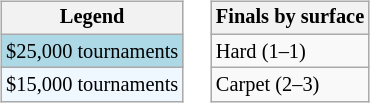<table>
<tr valign=top>
<td><br><table class=wikitable style="font-size:85%">
<tr>
<th>Legend</th>
</tr>
<tr style="background:lightblue;">
<td>$25,000 tournaments</td>
</tr>
<tr style="background:#f0f8ff;">
<td>$15,000 tournaments</td>
</tr>
</table>
</td>
<td><br><table class=wikitable style="font-size:85%">
<tr>
<th>Finals by surface</th>
</tr>
<tr>
<td>Hard (1–1)</td>
</tr>
<tr>
<td>Carpet (2–3)</td>
</tr>
</table>
</td>
</tr>
</table>
